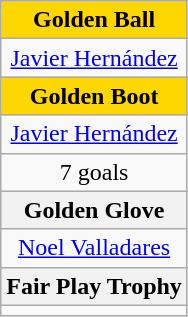<table class="wikitable" style="text-align:center">
<tr>
<th scope=col style="background-color: gold">Golden Ball</th>
</tr>
<tr>
<td> <a href='#'>Javier Hernández</a></td>
</tr>
<tr>
<th scope=col style="background-color: gold">Golden Boot</th>
</tr>
<tr>
<td> <a href='#'>Javier Hernández</a></td>
</tr>
<tr>
<td>7 goals</td>
</tr>
<tr>
<th colspan="3">Golden Glove</th>
</tr>
<tr>
<td colspan="3"> <a href='#'>Noel Valladares</a></td>
</tr>
<tr>
<th colspan="3">Fair Play Trophy</th>
</tr>
<tr>
<td colspan="3"></td>
</tr>
</table>
